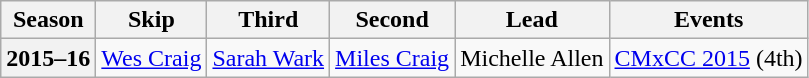<table class="wikitable">
<tr>
<th scope="col">Season</th>
<th scope="col">Skip</th>
<th scope="col">Third</th>
<th scope="col">Second</th>
<th scope="col">Lead</th>
<th scope="col">Events</th>
</tr>
<tr>
<th scope="row">2015–16</th>
<td><a href='#'>Wes Craig</a></td>
<td><a href='#'>Sarah Wark</a></td>
<td><a href='#'>Miles Craig</a></td>
<td>Michelle Allen</td>
<td><a href='#'>CMxCC 2015</a> (4th)</td>
</tr>
</table>
